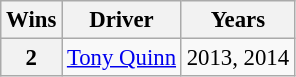<table class="wikitable" style="font-size: 95%;">
<tr>
<th>Wins</th>
<th>Driver</th>
<th>Years</th>
</tr>
<tr>
<th>2</th>
<td> <a href='#'>Tony Quinn</a></td>
<td>2013, 2014</td>
</tr>
</table>
